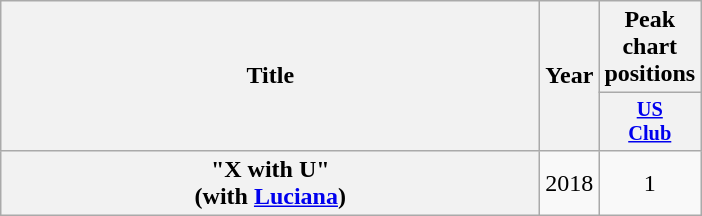<table class="wikitable plainrowheaders" style="text-align:center;">
<tr>
<th rowspan="2" scope="col" style="width:22em;">Title</th>
<th rowspan="2" scope="col" style="width:1em;">Year</th>
<th>Peak chart positions</th>
</tr>
<tr>
<th scope="col" style="width:3em;font-size:85%;"><a href='#'>US</a><br><a href='#'>Club</a></th>
</tr>
<tr>
<th scope="row">"X with U"<br><span>(with <a href='#'>Luciana</a>)</span></th>
<td>2018</td>
<td>1<br></td>
</tr>
</table>
